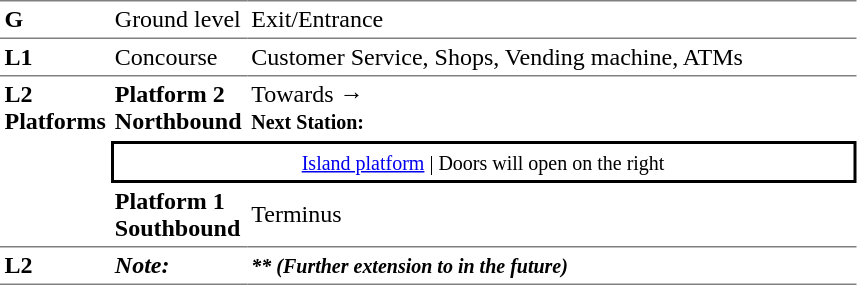<table table border=0 cellspacing=0 cellpadding=3>
<tr>
<td style="border-top:solid 1px gray;border-bottom:solid 1px gray;" width=50 valign=top><strong>G</strong></td>
<td style="border-top:solid 1px gray;border-bottom:solid 1px gray;" width=85 valign=top>Ground level</td>
<td style="border-top:solid 1px gray;border-bottom:solid 1px gray;" width=400 valign=top>Exit/Entrance</td>
</tr>
<tr>
<td style="border-bottom:solid 1px gray;"><strong>L1</strong></td>
<td style="border-bottom:solid 1px gray;">Concourse</td>
<td style="border-bottom:solid 1px gray;">Customer Service, Shops, Vending machine, ATMs</td>
</tr>
<tr>
<td style="border-bottom:solid 1px gray;" width=50 rowspan=3 valign=top><strong>L2<br>Platforms</strong></td>
<td style="border-bottom:solid 1px white;" width=85><span><strong>Platform 2</strong><br><strong>Northbound</strong></span></td>
<td style="border-bottom:solid 1px white;" width=400>Towards → <br><small><strong>Next Station:</strong> </small></td>
</tr>
<tr>
<td style="border-top:solid 2px black;border-right:solid 2px black;border-left:solid 2px black;border-bottom:solid 2px black;text-align:center;" colspan=2><small><a href='#'>Island platform</a> | Doors will open on the right </small></td>
</tr>
<tr>
<td style="border-bottom:solid 1px gray;" width=50><span><strong>Platform 1</strong><br><strong>Southbound</strong></span></td>
<td style="border-bottom:solid 1px gray;" width="400">Terminus</td>
</tr>
<tr>
<td style="border-bottom:solid 1px gray;" width="50" valign="top"><strong>L2</strong></td>
<td style="border-bottom:solid 1px gray;" width="85" valign="top"><strong><em>Note:</em></strong></td>
<td style="border-bottom:solid 1px gray;" width="400" valign="top"><strong><em><small>** (Further extension to  in the future)</small></em></strong></td>
</tr>
</table>
